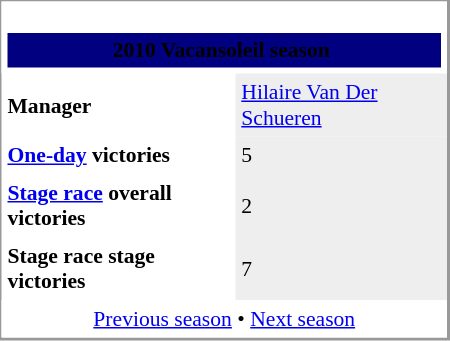<table align="right" cellpadding="4" cellspacing="0" style="margin-left:1em; width:300px; font-size:90%; border:1px solid #999; border-right-width:2px; border-bottom-width:2px; background-color:white;">
<tr>
<th colspan="2" style="background-color:white;"><br><table style="background:#000080;text-align:center;width:100%;">
<tr>
<td style="background:#000080;" align="center" width="100%"><span> 2010 Vacansoleil season</span></td>
<td padding=15px></td>
</tr>
</table>
</th>
</tr>
<tr>
<td><strong>Manager </strong></td>
<td bgcolor=#EEEEEE><a href='#'>Hilaire Van Der Schueren</a></td>
</tr>
<tr>
<td><strong><a href='#'>One-day</a> victories</strong></td>
<td bgcolor=#EEEEEE>5</td>
</tr>
<tr>
<td><strong><a href='#'>Stage race</a> overall victories</strong></td>
<td bgcolor=#EEEEEE>2</td>
</tr>
<tr>
<td><strong>Stage race stage victories</strong></td>
<td bgcolor=#EEEEEE>7</td>
</tr>
<tr>
<td colspan="2" bgcolor="white" align="center"><a href='#'>Previous season</a> • <a href='#'>Next season</a></td>
</tr>
</table>
